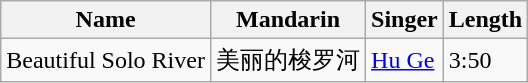<table class="wikitable">
<tr>
<th>Name</th>
<th>Mandarin</th>
<th>Singer</th>
<th>Length</th>
</tr>
<tr>
<td>Beautiful Solo River</td>
<td>美丽的梭罗河</td>
<td><a href='#'>Hu Ge</a></td>
<td>3:50</td>
</tr>
</table>
